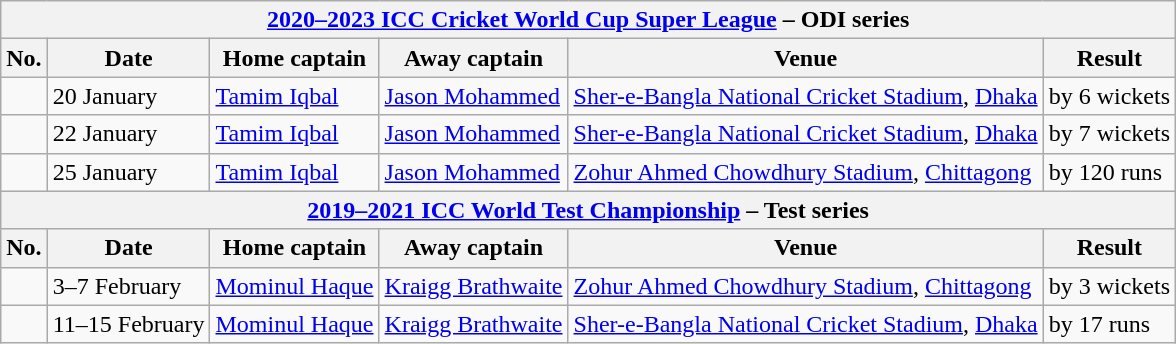<table class="wikitable">
<tr>
<th colspan="9"><a href='#'>2020–2023 ICC Cricket World Cup Super League</a> – ODI series</th>
</tr>
<tr>
<th>No.</th>
<th>Date</th>
<th>Home captain</th>
<th>Away captain</th>
<th>Venue</th>
<th>Result</th>
</tr>
<tr>
<td></td>
<td>20 January</td>
<td><a href='#'>Tamim Iqbal</a></td>
<td><a href='#'>Jason Mohammed</a></td>
<td><a href='#'>Sher-e-Bangla National Cricket Stadium</a>, <a href='#'>Dhaka</a></td>
<td> by 6 wickets</td>
</tr>
<tr>
<td></td>
<td>22 January</td>
<td><a href='#'>Tamim Iqbal</a></td>
<td><a href='#'>Jason Mohammed</a></td>
<td><a href='#'>Sher-e-Bangla National Cricket Stadium</a>, <a href='#'>Dhaka</a></td>
<td> by 7 wickets</td>
</tr>
<tr>
<td></td>
<td>25 January</td>
<td><a href='#'>Tamim Iqbal</a></td>
<td><a href='#'>Jason Mohammed</a></td>
<td><a href='#'>Zohur Ahmed Chowdhury Stadium</a>, <a href='#'>Chittagong</a></td>
<td> by 120 runs</td>
</tr>
<tr>
<th colspan="9"><a href='#'>2019–2021 ICC World Test Championship</a> – Test series</th>
</tr>
<tr>
<th>No.</th>
<th>Date</th>
<th>Home captain</th>
<th>Away captain</th>
<th>Venue</th>
<th>Result</th>
</tr>
<tr>
<td></td>
<td>3–7 February</td>
<td><a href='#'>Mominul Haque</a></td>
<td><a href='#'>Kraigg Brathwaite</a></td>
<td><a href='#'>Zohur Ahmed Chowdhury Stadium</a>, <a href='#'>Chittagong</a></td>
<td> by 3 wickets</td>
</tr>
<tr>
<td></td>
<td>11–15 February</td>
<td><a href='#'>Mominul Haque</a></td>
<td><a href='#'>Kraigg Brathwaite</a></td>
<td><a href='#'>Sher-e-Bangla National Cricket Stadium</a>, <a href='#'>Dhaka</a></td>
<td> by 17 runs</td>
</tr>
</table>
